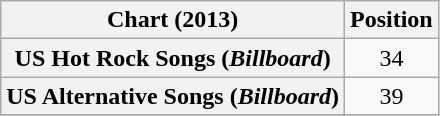<table class="wikitable plainrowheaders sortable">
<tr>
<th>Chart (2013)</th>
<th>Position</th>
</tr>
<tr>
<th scope="row">US Hot Rock Songs (<em>Billboard</em>)</th>
<td style="text-align:center;">34</td>
</tr>
<tr>
<th scope="row">US Alternative Songs (<em>Billboard</em>)</th>
<td style="text-align:center;">39</td>
</tr>
<tr>
</tr>
</table>
